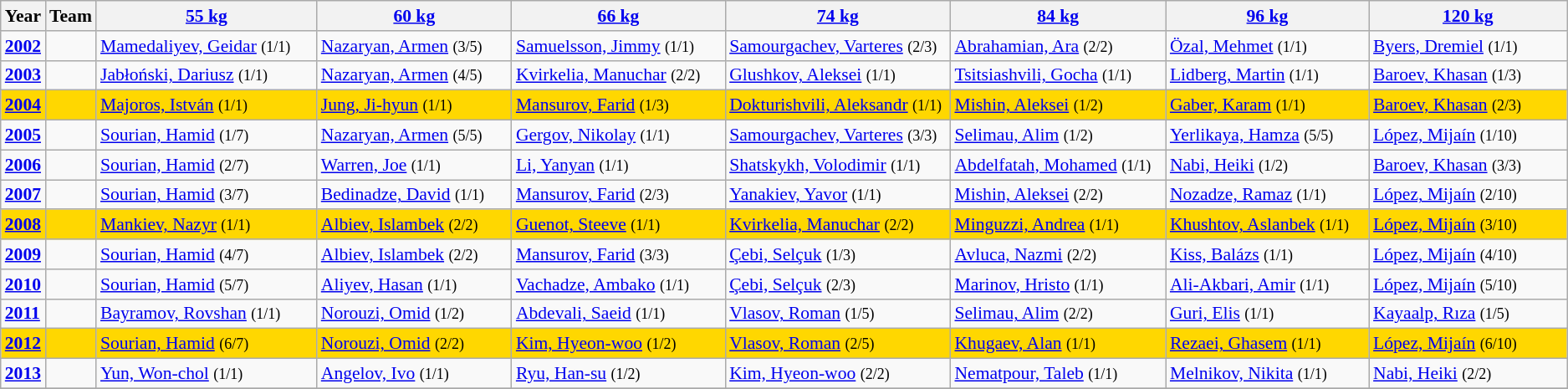<table class="wikitable sortable" style="font-size: 90%">
<tr>
<th>Year</th>
<th>Team</th>
<th width=300><a href='#'>55 kg</a></th>
<th width=275><a href='#'>60 kg</a></th>
<th width=300><a href='#'>66 kg</a></th>
<th width=300><a href='#'>74 kg</a></th>
<th width=300><a href='#'>84 kg</a></th>
<th width=300><a href='#'>96 kg</a></th>
<th width=300><a href='#'>120 kg</a></th>
</tr>
<tr>
<td><strong><a href='#'>2002</a></strong></td>
<td></td>
<td> <a href='#'>Mamedaliyev, Geidar</a> <small>(1/1)</small></td>
<td> <a href='#'>Nazaryan, Armen</a> <small>(3/5)</small></td>
<td> <a href='#'>Samuelsson, Jimmy</a> <small>(1/1)</small></td>
<td> <a href='#'>Samourgachev, Varteres</a> <small>(2/3)</small></td>
<td> <a href='#'>Abrahamian, Ara</a> <small>(2/2)</small></td>
<td> <a href='#'>Özal, Mehmet</a> <small>(1/1)</small></td>
<td> <a href='#'>Byers, Dremiel</a> <small>(1/1)</small></td>
</tr>
<tr>
<td><strong><a href='#'>2003</a></strong></td>
<td></td>
<td> <a href='#'>Jabłoński, Dariusz</a> <small>(1/1)</small></td>
<td> <a href='#'>Nazaryan, Armen</a> <small>(4/5)</small></td>
<td> <a href='#'>Kvirkelia, Manuchar</a> <small>(2/2)</small></td>
<td> <a href='#'>Glushkov, Aleksei</a> <small>(1/1)</small></td>
<td> <a href='#'>Tsitsiashvili, Gocha</a> <small>(1/1)</small></td>
<td> <a href='#'>Lidberg, Martin</a> <small>(1/1)</small></td>
<td> <a href='#'>Baroev, Khasan</a> <small>(1/3)</small></td>
</tr>
<tr>
<td bgcolor="GOLD"><strong><a href='#'>2004</a></strong></td>
<td bgcolor="GOLD"></td>
<td bgcolor="GOLD"> <a href='#'>Majoros, István</a> <small>(1/1)</small></td>
<td bgcolor="GOLD"> <a href='#'>Jung, Ji-hyun</a> <small>(1/1)</small></td>
<td bgcolor="GOLD"> <a href='#'>Mansurov, Farid</a> <small>(1/3)</small></td>
<td bgcolor="GOLD"> <a href='#'>Dokturishvili, Aleksandr</a> <small>(1/1)</small></td>
<td bgcolor="GOLD"> <a href='#'>Mishin, Aleksei</a> <small>(1/2)</small></td>
<td bgcolor="GOLD"> <a href='#'>Gaber, Karam</a> <small>(1/1)</small></td>
<td bgcolor="GOLD"> <a href='#'>Baroev, Khasan</a> <small>(2/3)</small></td>
</tr>
<tr>
<td><strong><a href='#'>2005</a></strong></td>
<td></td>
<td> <a href='#'>Sourian, Hamid</a> <small>(1/7)</small></td>
<td> <a href='#'>Nazaryan, Armen</a> <small>(5/5)</small></td>
<td> <a href='#'>Gergov, Nikolay</a> <small>(1/1)</small></td>
<td> <a href='#'>Samourgachev, Varteres</a> <small>(3/3)</small></td>
<td> <a href='#'>Selimau, Alim</a> <small>(1/2)</small></td>
<td> <a href='#'>Yerlikaya, Hamza</a> <small>(5/5)</small></td>
<td> <a href='#'>López, Mijaín</a> <small>(1/10)</small></td>
</tr>
<tr>
<td><strong><a href='#'>2006</a></strong></td>
<td></td>
<td> <a href='#'>Sourian, Hamid</a> <small>(2/7)</small></td>
<td> <a href='#'>Warren, Joe</a> <small>(1/1)</small></td>
<td> <a href='#'>Li, Yanyan</a> <small>(1/1)</small></td>
<td> <a href='#'>Shatskykh, Volodimir</a> <small>(1/1)</small></td>
<td> <a href='#'>Abdelfatah, Mohamed</a> <small>(1/1)</small></td>
<td> <a href='#'>Nabi, Heiki</a> <small>(1/2)</small></td>
<td> <a href='#'>Baroev, Khasan</a> <small>(3/3)</small></td>
</tr>
<tr>
<td><strong><a href='#'>2007</a></strong></td>
<td></td>
<td> <a href='#'>Sourian, Hamid</a> <small>(3/7)</small></td>
<td> <a href='#'>Bedinadze, David</a> <small>(1/1)</small></td>
<td> <a href='#'>Mansurov, Farid</a> <small>(2/3)</small></td>
<td> <a href='#'>Yanakiev, Yavor</a> <small>(1/1)</small></td>
<td> <a href='#'>Mishin, Aleksei</a> <small>(2/2)</small></td>
<td> <a href='#'>Nozadze, Ramaz</a> <small>(1/1)</small></td>
<td> <a href='#'>López, Mijaín</a> <small>(2/10)</small></td>
</tr>
<tr>
<td bgcolor="GOLD"><strong><a href='#'>2008</a></strong></td>
<td bgcolor="GOLD"></td>
<td bgcolor="GOLD"> <a href='#'>Mankiev, Nazyr</a> <small>(1/1)</small></td>
<td bgcolor="GOLD"> <a href='#'>Albiev, Islambek</a> <small>(2/2)</small></td>
<td bgcolor="GOLD"> <a href='#'>Guenot, Steeve</a> <small>(1/1)</small></td>
<td bgcolor="GOLD"> <a href='#'>Kvirkelia, Manuchar</a> <small>(2/2)</small></td>
<td bgcolor="GOLD"> <a href='#'>Minguzzi, Andrea</a> <small>(1/1)</small></td>
<td bgcolor="GOLD"> <a href='#'>Khushtov, Aslanbek</a> <small>(1/1)</small></td>
<td bgcolor="GOLD"> <a href='#'>López, Mijaín</a> <small>(3/10)</small></td>
</tr>
<tr>
<td><strong><a href='#'>2009</a></strong></td>
<td></td>
<td> <a href='#'>Sourian, Hamid</a> <small>(4/7)</small></td>
<td> <a href='#'>Albiev, Islambek</a> <small>(2/2)</small></td>
<td> <a href='#'>Mansurov, Farid</a> <small>(3/3)</small></td>
<td> <a href='#'>Çebi, Selçuk</a> <small>(1/3)</small></td>
<td> <a href='#'>Avluca, Nazmi</a> <small>(2/2)</small></td>
<td> <a href='#'>Kiss, Balázs</a> <small>(1/1)</small></td>
<td> <a href='#'>López, Mijaín</a> <small>(4/10)</small></td>
</tr>
<tr>
<td><strong><a href='#'>2010</a></strong></td>
<td></td>
<td> <a href='#'>Sourian, Hamid</a> <small>(5/7)</small></td>
<td> <a href='#'>Aliyev, Hasan</a> <small>(1/1)</small></td>
<td> <a href='#'>Vachadze, Ambako</a> <small>(1/1)</small></td>
<td> <a href='#'>Çebi, Selçuk</a> <small>(2/3)</small></td>
<td> <a href='#'>Marinov, Hristo</a> <small>(1/1)</small></td>
<td> <a href='#'>Ali-Akbari, Amir</a> <small>(1/1)</small></td>
<td> <a href='#'>López, Mijaín</a> <small>(5/10)</small></td>
</tr>
<tr>
<td><strong><a href='#'>2011</a></strong></td>
<td></td>
<td> <a href='#'>Bayramov, Rovshan</a> <small>(1/1)</small></td>
<td> <a href='#'>Norouzi, Omid</a> <small>(1/2)</small></td>
<td> <a href='#'>Abdevali, Saeid</a> <small>(1/1)</small></td>
<td> <a href='#'>Vlasov, Roman</a> <small>(1/5)</small></td>
<td> <a href='#'>Selimau, Alim</a> <small>(2/2)</small></td>
<td> <a href='#'>Guri, Elis</a> <small>(1/1)</small></td>
<td> <a href='#'>Kayaalp, Rıza</a> <small>(1/5)</small></td>
</tr>
<tr>
<td bgcolor="GOLD"><strong><a href='#'>2012</a></strong></td>
<td bgcolor="GOLD"></td>
<td bgcolor="GOLD"> <a href='#'>Sourian, Hamid</a> <small>(6/7)</small></td>
<td bgcolor="GOLD"> <a href='#'>Norouzi, Omid</a> <small>(2/2)</small></td>
<td bgcolor="GOLD"> <a href='#'>Kim, Hyeon-woo</a> <small>(1/2)</small></td>
<td bgcolor="GOLD"> <a href='#'>Vlasov, Roman</a> <small>(2/5)</small></td>
<td bgcolor="GOLD"> <a href='#'>Khugaev, Alan</a> <small>(1/1)</small></td>
<td bgcolor="GOLD"> <a href='#'>Rezaei, Ghasem</a> <small>(1/1)</small></td>
<td bgcolor="GOLD"> <a href='#'>López, Mijaín</a> <small>(6/10)</small></td>
</tr>
<tr>
<td><strong><a href='#'>2013</a></strong></td>
<td></td>
<td> <a href='#'>Yun, Won-chol</a> <small>(1/1)</small></td>
<td> <a href='#'>Angelov, Ivo</a> <small>(1/1)</small></td>
<td> <a href='#'>Ryu, Han-su</a> <small>(1/2)</small></td>
<td> <a href='#'>Kim, Hyeon-woo</a> <small>(2/2)</small></td>
<td> <a href='#'>Nematpour, Taleb</a> <small>(1/1)</small></td>
<td> <a href='#'>Melnikov, Nikita</a> <small>(1/1)</small></td>
<td> <a href='#'>Nabi, Heiki</a> <small>(2/2)</small></td>
</tr>
<tr>
</tr>
</table>
